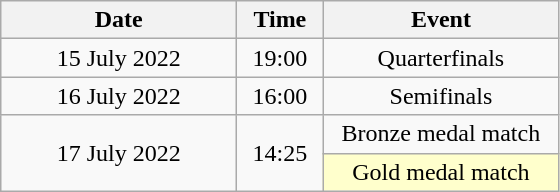<table class = "wikitable" style="text-align:center;">
<tr>
<th width=150>Date</th>
<th width=50>Time</th>
<th width=150>Event</th>
</tr>
<tr>
<td>15 July 2022</td>
<td>19:00</td>
<td>Quarterfinals</td>
</tr>
<tr>
<td>16 July 2022</td>
<td>16:00</td>
<td>Semifinals</td>
</tr>
<tr>
<td rowspan=2>17 July 2022</td>
<td rowspan=2>14:25</td>
<td>Bronze medal match</td>
</tr>
<tr>
<td bgcolor=ffffcc>Gold medal match</td>
</tr>
</table>
